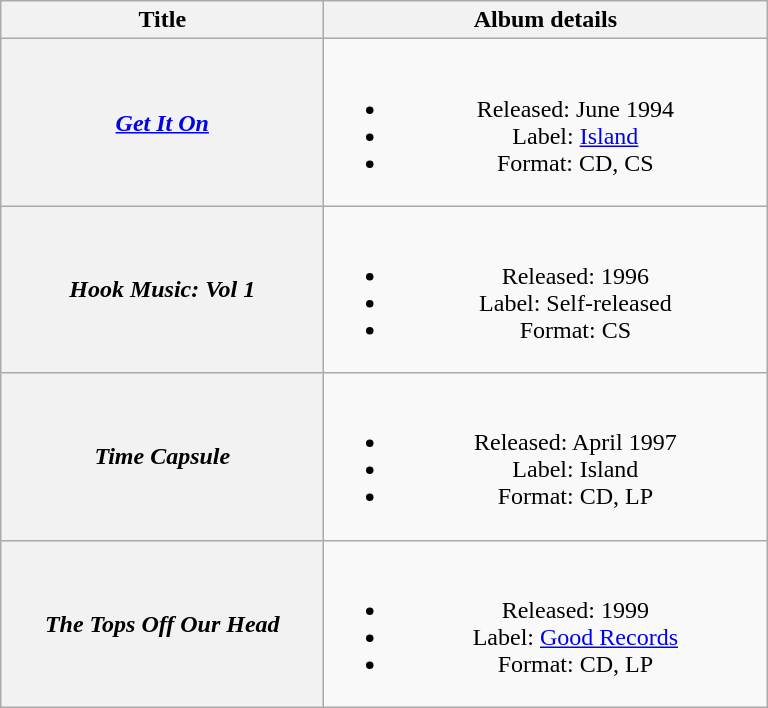<table class="wikitable plainrowheaders" style="text-align:center;" border="1">
<tr>
<th scope="col" style="width:13em;">Title</th>
<th scope="col" style="width:18em;">Album details</th>
</tr>
<tr>
<th scope="row"><em><a href='#'>Get It On</a></em></th>
<td><br><ul><li>Released: June 1994</li><li>Label: <a href='#'>Island</a></li><li>Format: CD, CS</li></ul></td>
</tr>
<tr>
<th scope="row"><em>Hook Music: Vol 1</em><br></th>
<td><br><ul><li>Released: 1996</li><li>Label: Self-released</li><li>Format: CS</li></ul></td>
</tr>
<tr>
<th scope="row"><em>Time Capsule</em></th>
<td><br><ul><li>Released: April 1997</li><li>Label: Island</li><li>Format: CD, LP</li></ul></td>
</tr>
<tr>
<th scope="row"><em>The Tops Off Our Head</em></th>
<td><br><ul><li>Released: 1999</li><li>Label: <a href='#'>Good Records</a></li><li>Format: CD, LP</li></ul></td>
</tr>
</table>
